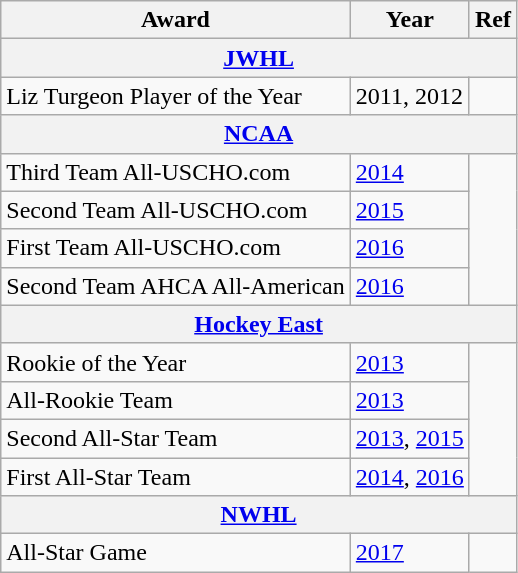<table class="wikitable">
<tr>
<th>Award</th>
<th>Year</th>
<th>Ref</th>
</tr>
<tr>
<th colspan="3"><a href='#'>JWHL</a></th>
</tr>
<tr>
<td>Liz Turgeon Player of the Year</td>
<td>2011, 2012</td>
<td></td>
</tr>
<tr>
<th colspan="3"><a href='#'>NCAA</a></th>
</tr>
<tr>
<td>Third Team All-USCHO.com</td>
<td><a href='#'>2014</a></td>
<td rowspan="4"></td>
</tr>
<tr>
<td>Second Team All-USCHO.com</td>
<td><a href='#'>2015</a></td>
</tr>
<tr>
<td>First Team All-USCHO.com</td>
<td><a href='#'>2016</a></td>
</tr>
<tr>
<td>Second Team AHCA All-American</td>
<td><a href='#'>2016</a></td>
</tr>
<tr>
<th colspan="3"><a href='#'>Hockey East</a></th>
</tr>
<tr>
<td>Rookie of the Year</td>
<td><a href='#'>2013</a></td>
<td rowspan="4"></td>
</tr>
<tr>
<td>All-Rookie Team</td>
<td><a href='#'>2013</a></td>
</tr>
<tr>
<td>Second All-Star Team</td>
<td><a href='#'>2013</a>, <a href='#'>2015</a></td>
</tr>
<tr>
<td>First All-Star Team</td>
<td><a href='#'>2014</a>, <a href='#'>2016</a></td>
</tr>
<tr>
<th colspan="3"><a href='#'>NWHL</a></th>
</tr>
<tr>
<td>All-Star Game</td>
<td><a href='#'>2017</a></td>
<td></td>
</tr>
</table>
